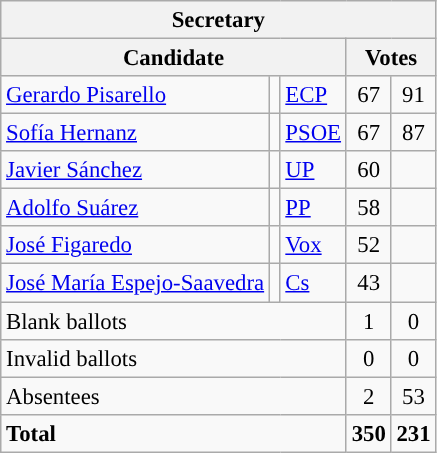<table class="wikitable" style="font-size:95%; text-align:center;">
<tr>
<th colspan="5">Secretary</th>
</tr>
<tr>
<th colspan="3">Candidate</th>
<th colspan="2">Votes</th>
</tr>
<tr>
<td align="left"> <a href='#'>Gerardo Pisarello</a></td>
<td style="background:"></td>
<td align="left"><a href='#'>ECP</a></td>
<td>67</td>
<td>91</td>
</tr>
<tr>
<td align="left"> <a href='#'>Sofía Hernanz</a></td>
<td style="background:"></td>
<td align="left"><a href='#'>PSOE</a></td>
<td>67</td>
<td>87</td>
</tr>
<tr>
<td align="left"> <a href='#'>Javier Sánchez</a></td>
<td style="background:"></td>
<td align="left"><a href='#'>UP</a></td>
<td>60</td>
<td></td>
</tr>
<tr>
<td align="left"> <a href='#'>Adolfo Suárez</a></td>
<td style="background:"></td>
<td align="left"><a href='#'>PP</a></td>
<td>58</td>
<td></td>
</tr>
<tr>
<td align="left"> <a href='#'>José Figaredo</a></td>
<td style="background:"></td>
<td align="left"><a href='#'>Vox</a></td>
<td>52</td>
<td></td>
</tr>
<tr>
<td align="left"> <a href='#'>José María Espejo-Saavedra</a></td>
<td style="background:"></td>
<td align="left"><a href='#'>Cs</a></td>
<td>43</td>
<td></td>
</tr>
<tr>
<td align=left colspan="3">Blank ballots</td>
<td>1</td>
<td>0</td>
</tr>
<tr>
<td align=left colspan="3">Invalid ballots</td>
<td>0</td>
<td>0</td>
</tr>
<tr>
<td align=left colspan="3">Absentees</td>
<td>2</td>
<td>53</td>
</tr>
<tr style="font-weight:bold">
<td align=left colspan="3">Total</td>
<td>350</td>
<td>231</td>
</tr>
</table>
